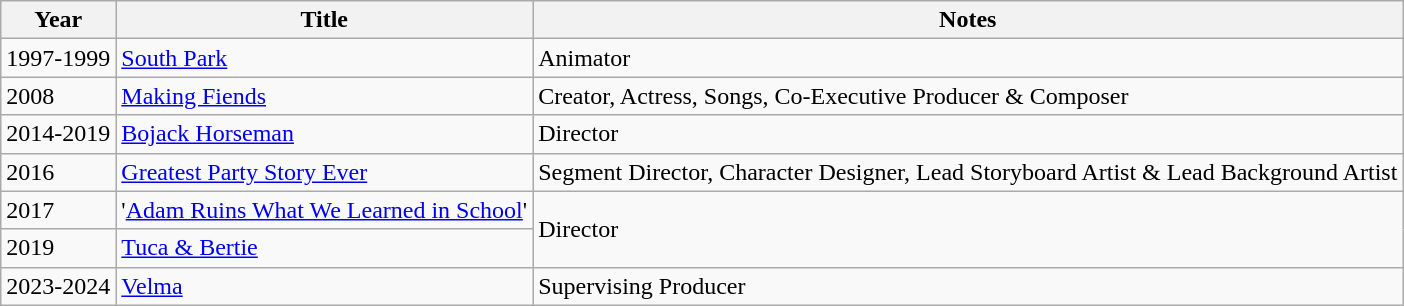<table class="wikitable">
<tr>
<th>Year</th>
<th>Title</th>
<th>Notes</th>
</tr>
<tr>
<td>1997-1999</td>
<td><a href='#'>South Park</a></td>
<td>Animator</td>
</tr>
<tr>
<td>2008</td>
<td><a href='#'>Making Fiends</a></td>
<td>Creator, Actress, Songs, Co-Executive Producer & Composer</td>
</tr>
<tr>
<td>2014-2019</td>
<td><a href='#'>Bojack Horseman</a></td>
<td>Director</td>
</tr>
<tr>
<td>2016</td>
<td><a href='#'>Greatest Party Story Ever</a></td>
<td>Segment Director, Character Designer, Lead Storyboard Artist & Lead Background Artist</td>
</tr>
<tr>
<td>2017</td>
<td>'<a href='#'>Adam Ruins What We Learned in School</a>'</td>
<td rowspan="2">Director</td>
</tr>
<tr>
<td>2019</td>
<td><a href='#'>Tuca & Bertie</a></td>
</tr>
<tr>
<td>2023-2024</td>
<td><a href='#'>Velma</a></td>
<td>Supervising Producer</td>
</tr>
</table>
